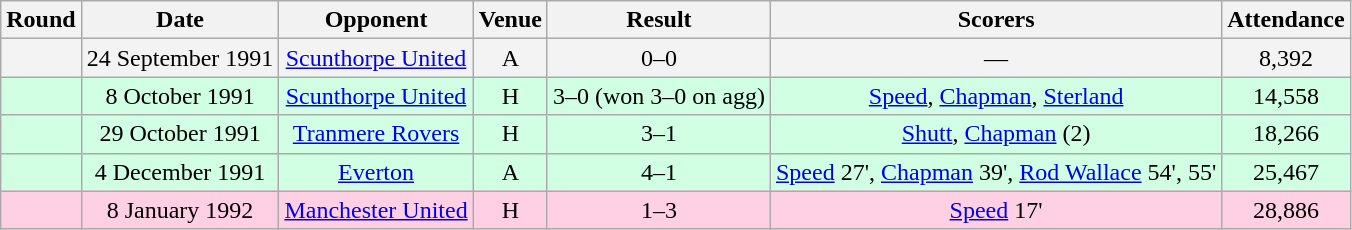<table class="wikitable sortable" style="text-align:center;">
<tr>
<th>Round</th>
<th>Date</th>
<th>Opponent</th>
<th>Venue</th>
<th>Result</th>
<th class="unsortable">Scorers</th>
<th>Attendance</th>
</tr>
<tr style="background-color: #f3f3f3;">
<td></td>
<td>24 September 1991</td>
<td><a href='#'>Scunthorpe United</a></td>
<td>A</td>
<td>0–0</td>
<td>—</td>
<td>8,392</td>
</tr>
<tr style="background-color: #d0ffe3;">
<td></td>
<td>8 October 1991</td>
<td><a href='#'>Scunthorpe United</a></td>
<td>H</td>
<td>3–0 (won 3–0 on agg)</td>
<td><a href='#'>Speed</a>, <a href='#'>Chapman</a>, <a href='#'>Sterland</a></td>
<td>14,558</td>
</tr>
<tr style="background-color: #d0ffe3;">
<td></td>
<td>29 October 1991</td>
<td><a href='#'>Tranmere Rovers</a></td>
<td>H</td>
<td>3–1</td>
<td><a href='#'>Shutt</a>, <a href='#'>Chapman</a> (2)</td>
<td>18,266</td>
</tr>
<tr style="background-color: #d0ffe3;">
<td></td>
<td>4 December 1991</td>
<td><a href='#'>Everton</a></td>
<td>A</td>
<td>4–1</td>
<td><a href='#'>Speed</a> 27', <a href='#'>Chapman</a> 39', <a href='#'>Rod Wallace</a> 54', 55'</td>
<td>25,467</td>
</tr>
<tr style="background-color: #ffd0e3;">
<td></td>
<td>8 January 1992</td>
<td><a href='#'>Manchester United</a></td>
<td>H</td>
<td>1–3</td>
<td><a href='#'>Speed</a> 17'</td>
<td>28,886</td>
</tr>
</table>
